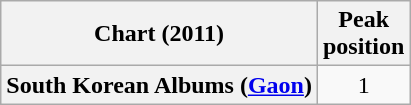<table class="wikitable plainrowheaders" style="text-align:center">
<tr>
<th scope="col">Chart (2011)</th>
<th scope="col">Peak<br>position</th>
</tr>
<tr>
<th scope="row">South Korean Albums (<a href='#'>Gaon</a>)</th>
<td>1</td>
</tr>
</table>
